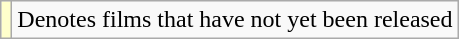<table class="wikitable">
<tr>
<td style="background:#FFFFCC;"></td>
<td>Denotes films that have not yet been released</td>
</tr>
</table>
